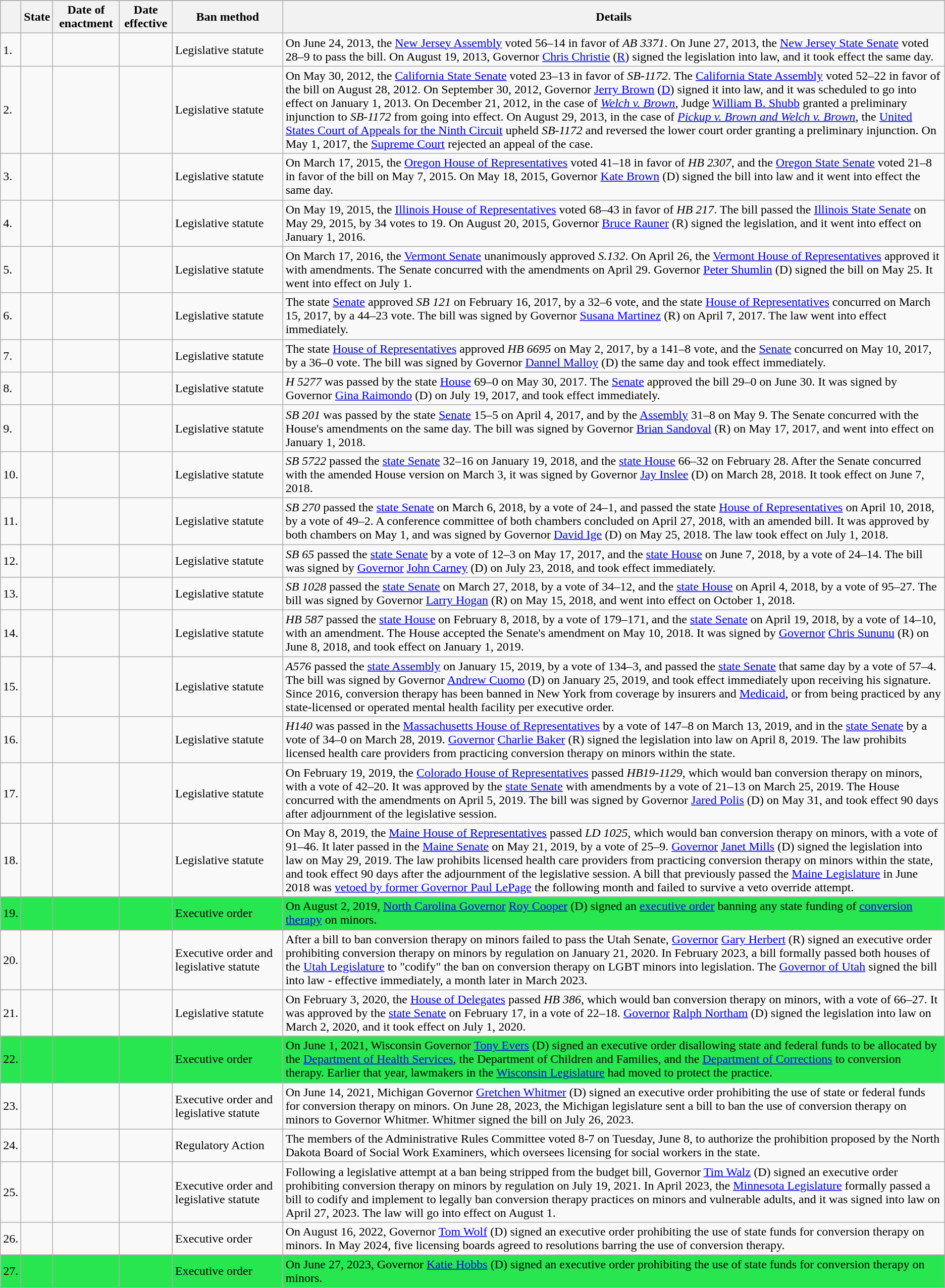<table class="wikitable sortable sticky-header">
<tr>
</tr>
<tr>
<th></th>
<th>State</th>
<th>Date of enactment</th>
<th>Date effective</th>
<th>Ban method</th>
<th>Details</th>
</tr>
<tr>
<td>1.</td>
<td></td>
<td></td>
<td></td>
<td style="white-space:nowrap;">Legislative statute</td>
<td>On June 24, 2013, the <a href='#'>New Jersey Assembly</a> voted 56–14 in favor of <em>AB 3371</em>. On June 27, 2013, the <a href='#'>New Jersey State Senate</a> voted 28–9 to pass the bill. On August 19, 2013, Governor <a href='#'>Chris Christie</a> (<a href='#'>R</a>) signed the legislation into law, and it took effect the same day.</td>
</tr>
<tr>
<td>2.</td>
<td></td>
<td></td>
<td></td>
<td>Legislative statute</td>
<td>On May 30, 2012, the <a href='#'>California State Senate</a> voted 23–13 in favor of <em>SB-1172</em>. The <a href='#'>California State Assembly</a> voted 52–22 in favor of the bill on August 28, 2012. On September 30, 2012, Governor <a href='#'>Jerry Brown</a> (<a href='#'>D</a>) signed it into law, and it was scheduled to go into effect on January 1, 2013. On December 21, 2012, in the case of <em><a href='#'>Welch v. Brown</a></em>, Judge <a href='#'>William B. Shubb</a> granted a preliminary injunction to <em>SB-1172</em> from going into effect. On August 29, 2013, in the case of <em><a href='#'>Pickup v. Brown and Welch v. Brown</a></em>, the <a href='#'>United States Court of Appeals for the Ninth Circuit</a> upheld <em>SB-1172</em> and reversed the lower court order granting a preliminary injunction. On May 1, 2017, the <a href='#'>Supreme Court</a> rejected an appeal of the case.</td>
</tr>
<tr>
<td>3.</td>
<td></td>
<td></td>
<td></td>
<td>Legislative statute</td>
<td>On March 17, 2015, the <a href='#'>Oregon House of Representatives</a> voted 41–18 in favor of <em>HB 2307</em>, and the <a href='#'>Oregon State Senate</a> voted 21–8 in favor of the bill on May 7, 2015. On May 18, 2015, Governor <a href='#'>Kate Brown</a> (D) signed the bill into law and it went into effect the same day.</td>
</tr>
<tr>
<td>4.</td>
<td></td>
<td></td>
<td></td>
<td>Legislative statute</td>
<td>On May 19, 2015, the <a href='#'>Illinois House of Representatives</a> voted 68–43 in favor of <em>HB 217</em>. The bill passed the <a href='#'>Illinois State Senate</a> on May 29, 2015, by 34 votes to 19. On August 20, 2015, Governor <a href='#'>Bruce Rauner</a> (R) signed the legislation, and it went into effect on January 1, 2016.</td>
</tr>
<tr>
<td>5.</td>
<td></td>
<td></td>
<td></td>
<td>Legislative statute</td>
<td>On March 17, 2016, the <a href='#'>Vermont Senate</a> unanimously approved <em>S.132</em>. On April 26, the <a href='#'>Vermont House of Representatives</a> approved it with amendments. The Senate concurred with the amendments on April 29. Governor <a href='#'>Peter Shumlin</a> (D) signed the bill on May 25. It went into effect on July 1.</td>
</tr>
<tr>
<td>6.</td>
<td></td>
<td></td>
<td></td>
<td>Legislative statute</td>
<td>The state <a href='#'>Senate</a> approved <em>SB 121</em> on February 16, 2017, by a 32–6 vote, and the state <a href='#'>House of Representatives</a> concurred on March 15, 2017, by a 44–23 vote. The bill was signed by Governor <a href='#'>Susana Martinez</a> (R) on April 7, 2017. The law went into effect immediately.</td>
</tr>
<tr>
<td>7.</td>
<td></td>
<td></td>
<td></td>
<td>Legislative statute</td>
<td>The state <a href='#'>House of Representatives</a> approved <em>HB 6695</em> on May 2, 2017, by a 141–8 vote, and the <a href='#'>Senate</a> concurred on May 10, 2017, by a 36–0 vote. The bill was signed by Governor <a href='#'>Dannel Malloy</a> (D) the same day and took effect immediately.</td>
</tr>
<tr>
<td>8.</td>
<td></td>
<td></td>
<td></td>
<td>Legislative statute</td>
<td><em>H 5277</em> was passed by the state <a href='#'>House</a> 69–0 on May 30, 2017. The <a href='#'>Senate</a> approved the bill 29–0 on June 30. It was signed by Governor <a href='#'>Gina Raimondo</a> (D) on July 19, 2017, and took effect immediately.</td>
</tr>
<tr>
<td>9.</td>
<td></td>
<td></td>
<td></td>
<td>Legislative statute</td>
<td><em>SB 201</em> was passed by the state <a href='#'>Senate</a> 15–5 on April 4, 2017, and by the <a href='#'>Assembly</a> 31–8 on May 9. The Senate concurred with the House's amendments on the same day. The bill was signed by Governor <a href='#'>Brian Sandoval</a> (R) on May 17, 2017, and went into effect on January 1, 2018.</td>
</tr>
<tr>
<td>10.</td>
<td></td>
<td></td>
<td></td>
<td>Legislative statute</td>
<td><em>SB 5722</em> passed the <a href='#'>state Senate</a> 32–16 on January 19, 2018, and the <a href='#'>state House</a> 66–32 on February 28. After the Senate concurred with the amended House version on March 3, it was signed by Governor <a href='#'>Jay Inslee</a> (D) on March 28, 2018. It took effect on June 7, 2018.</td>
</tr>
<tr>
<td>11.</td>
<td></td>
<td></td>
<td></td>
<td>Legislative statute</td>
<td><em>SB 270</em> passed the <a href='#'>state Senate</a> on March 6, 2018, by a vote of 24–1, and passed the state <a href='#'>House of Representatives</a> on April 10, 2018, by a vote of 49–2. A conference committee of both chambers concluded on April 27, 2018, with an amended bill. It was approved by both chambers on May 1, and was signed by Governor <a href='#'>David Ige</a> (D) on May 25, 2018. The law took effect on July 1, 2018.</td>
</tr>
<tr>
<td>12.</td>
<td></td>
<td></td>
<td></td>
<td>Legislative statute</td>
<td><em>SB 65</em> passed the <a href='#'>state Senate</a> by a vote of 12–3 on May 17, 2017, and the <a href='#'>state House</a> on June 7, 2018, by a vote of 24–14. The bill was signed by <a href='#'>Governor</a> <a href='#'>John Carney</a> (D) on July 23, 2018, and took effect immediately.</td>
</tr>
<tr>
<td>13.</td>
<td></td>
<td></td>
<td></td>
<td>Legislative statute</td>
<td><em>SB 1028</em> passed the <a href='#'>state Senate</a> on March 27, 2018, by a vote of 34–12, and the <a href='#'>state House</a> on April 4, 2018, by a vote of 95–27. The bill was signed by Governor <a href='#'>Larry Hogan</a> (R) on May 15, 2018, and went into effect on October 1, 2018.</td>
</tr>
<tr>
<td>14.</td>
<td></td>
<td></td>
<td></td>
<td>Legislative statute</td>
<td><em>HB 587</em> passed the <a href='#'>state House</a> on February 8, 2018, by a vote of 179–171, and the <a href='#'>state Senate</a> on April 19, 2018, by a vote of 14–10, with an amendment. The House accepted the Senate's amendment on May 10, 2018. It was signed by <a href='#'>Governor</a> <a href='#'>Chris Sununu</a> (R) on June 8, 2018, and took effect on January 1, 2019.</td>
</tr>
<tr>
<td>15.</td>
<td></td>
<td></td>
<td></td>
<td>Legislative statute</td>
<td><em>A576</em> passed the <a href='#'>state Assembly</a> on January 15, 2019, by a vote of 134–3, and passed the <a href='#'>state Senate</a> that same day by a vote of 57–4. The bill was signed by Governor <a href='#'>Andrew Cuomo</a> (D) on January 25, 2019, and took effect immediately upon receiving his signature. Since 2016, conversion therapy has been banned in New York from coverage by insurers and <a href='#'>Medicaid</a>, or from being practiced by any state-licensed or operated mental health facility per executive order.</td>
</tr>
<tr>
<td>16.</td>
<td></td>
<td></td>
<td></td>
<td>Legislative statute</td>
<td><em>H140</em> was passed in the <a href='#'>Massachusetts House of Representatives</a> by a vote of 147–8 on March 13, 2019, and in the <a href='#'>state Senate</a> by a vote of 34–0 on March 28, 2019. <a href='#'>Governor</a> <a href='#'>Charlie Baker</a> (R) signed the legislation into law on April 8, 2019. The law prohibits licensed health care providers from practicing conversion therapy on minors within the state.</td>
</tr>
<tr>
<td>17.</td>
<td></td>
<td></td>
<td></td>
<td>Legislative statute</td>
<td>On February 19, 2019, the <a href='#'>Colorado House of Representatives</a> passed <em>HB19-1129</em>, which would ban conversion therapy on minors, with a vote of 42–20. It was approved by the <a href='#'>state Senate</a> with amendments by a vote of 21–13 on March 25, 2019. The House concurred with the amendments on April 5, 2019. The bill was signed by Governor <a href='#'>Jared Polis</a> (D) on May 31, and took effect 90 days after adjournment of the legislative session.</td>
</tr>
<tr>
<td>18.</td>
<td></td>
<td></td>
<td></td>
<td>Legislative statute</td>
<td>On May 8, 2019, the <a href='#'>Maine House of Representatives</a> passed <em>LD 1025</em>, which would ban conversion therapy on minors, with a vote of 91–46. It later passed in the <a href='#'>Maine Senate</a> on May 21, 2019, by a vote of 25–9. <a href='#'>Governor</a> <a href='#'>Janet Mills</a> (D) signed the legislation into law on May 29, 2019. The law prohibits licensed health care providers from practicing conversion therapy on minors within the state, and took effect 90 days after the adjournment of the legislative session. A bill that previously passed the <a href='#'>Maine Legislature</a> in June 2018 was <a href='#'>vetoed by former Governor Paul LePage</a> the following month and failed to survive a veto override attempt.</td>
</tr>
<tr>
<td style="background: #28E650;">19.</td>
<td style="background: #28E650;"></td>
<td style="background: #28E650;"></td>
<td style="background: #28E650;"></td>
<td style="background: #28E650;">Executive order</td>
<td style="background: #28E650;">On August 2, 2019, <a href='#'>North Carolina Governor</a> <a href='#'>Roy Cooper</a> (D) signed an <a href='#'>executive order</a> banning any state funding of <a href='#'>conversion therapy</a> on minors.</td>
</tr>
<tr>
<td>20.</td>
<td></td>
<td></td>
<td></td>
<td>Executive order and legislative statute</td>
<td>After a bill to ban conversion therapy on minors failed to pass the Utah Senate, <a href='#'>Governor</a> <a href='#'>Gary Herbert</a> (R) signed an executive order prohibiting conversion therapy on minors by regulation on January 21, 2020. In February 2023, a bill formally passed both houses of the <a href='#'>Utah Legislature</a> to "codify" the ban on conversion therapy on LGBT minors into legislation. The <a href='#'>Governor of Utah</a> signed the bill into law - effective immediately, a month later in March 2023.</td>
</tr>
<tr>
<td>21.</td>
<td></td>
<td></td>
<td></td>
<td>Legislative statute</td>
<td>On February 3, 2020, the <a href='#'>House of Delegates</a> passed <em>HB 386</em>, which would ban conversion therapy on minors, with a vote of 66–27. It was approved by the <a href='#'>state Senate</a> on February 17, in a vote of 22–18. <a href='#'>Governor</a> <a href='#'>Ralph Northam</a> (D) signed the legislation into law on March 2, 2020, and it took effect on July 1, 2020.</td>
</tr>
<tr>
<td style="background: #28E650;">22.</td>
<td style="background: #28E650;"></td>
<td style="background: #28E650;"></td>
<td style="background: #28E650;"></td>
<td style="background: #28E650;">Executive order</td>
<td style="background: #28E650;">On June 1, 2021, Wisconsin Governor <a href='#'>Tony Evers</a> (D) signed an executive order disallowing state and federal funds to be allocated by the <a href='#'>Department of Health Services</a>, the Department of Children and Families, and the <a href='#'>Department of Corrections</a> to conversion therapy. Earlier that year, lawmakers in the <a href='#'>Wisconsin Legislature</a> had moved to protect the practice.</td>
</tr>
<tr>
<td>23.</td>
<td></td>
<td></td>
<td></td>
<td>Executive order and legislative statute</td>
<td>On June 14, 2021, Michigan Governor <a href='#'>Gretchen Whitmer</a> (D) signed an executive order prohibiting the use of state or federal funds for conversion therapy on minors. On June 28, 2023, the Michigan legislature sent a bill to ban the use of conversion therapy on minors to Governor Whitmer. Whitmer signed the bill on July 26, 2023.</td>
</tr>
<tr>
<td>24.</td>
<td></td>
<td></td>
<td></td>
<td>Regulatory Action</td>
<td>The members of the Administrative Rules Committee voted 8-7 on Tuesday, June 8, to authorize the prohibition proposed by the North Dakota Board of Social Work Examiners, which oversees licensing for social workers in the state.</td>
</tr>
<tr>
<td>25.</td>
<td></td>
<td></td>
<td></td>
<td>Executive order and legislative statute</td>
<td>Following a legislative attempt at a ban being stripped from the budget bill, Governor <a href='#'>Tim Walz</a> (D) signed an executive order prohibiting conversion therapy on minors by regulation on July 19, 2021. In April 2023, the <a href='#'>Minnesota Legislature</a> formally passed a bill to codify and implement to legally ban conversion therapy practices on minors and vulnerable adults, and it was signed into law on April 27, 2023. The law will go into effect on August 1.</td>
</tr>
<tr>
<td>26.</td>
<td></td>
<td></td>
<td></td>
<td>Executive order</td>
<td>On August 16, 2022, Governor <a href='#'>Tom Wolf</a> (D) signed an executive order prohibiting the use of state funds for conversion therapy on minors. In May 2024, five licensing boards agreed to resolutions barring the use of conversion therapy.</td>
</tr>
<tr>
<td style="background: #28E650;">27.</td>
<td style="background: #28E650;"></td>
<td style="background: #28E650;"></td>
<td style="background: #28E650;"></td>
<td style="background: #28E650;">Executive order</td>
<td style="background: #28E650;">On June 27, 2023, Governor <a href='#'>Katie Hobbs</a> (D) signed an executive order prohibiting the use of state funds for conversion therapy on minors.</td>
</tr>
</table>
